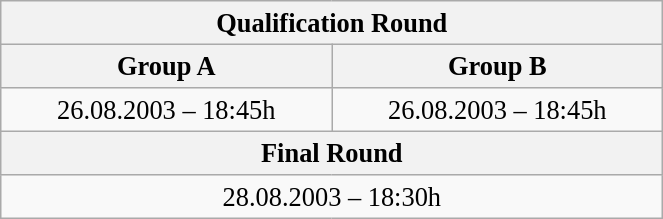<table class="wikitable" style=" text-align:center; font-size:110%;" width="35%">
<tr>
<th colspan="2">Qualification Round</th>
</tr>
<tr>
<th>Group A</th>
<th>Group B</th>
</tr>
<tr>
<td>26.08.2003 – 18:45h</td>
<td>26.08.2003 – 18:45h</td>
</tr>
<tr>
<th colspan="2">Final Round</th>
</tr>
<tr>
<td colspan="2">28.08.2003 – 18:30h</td>
</tr>
</table>
